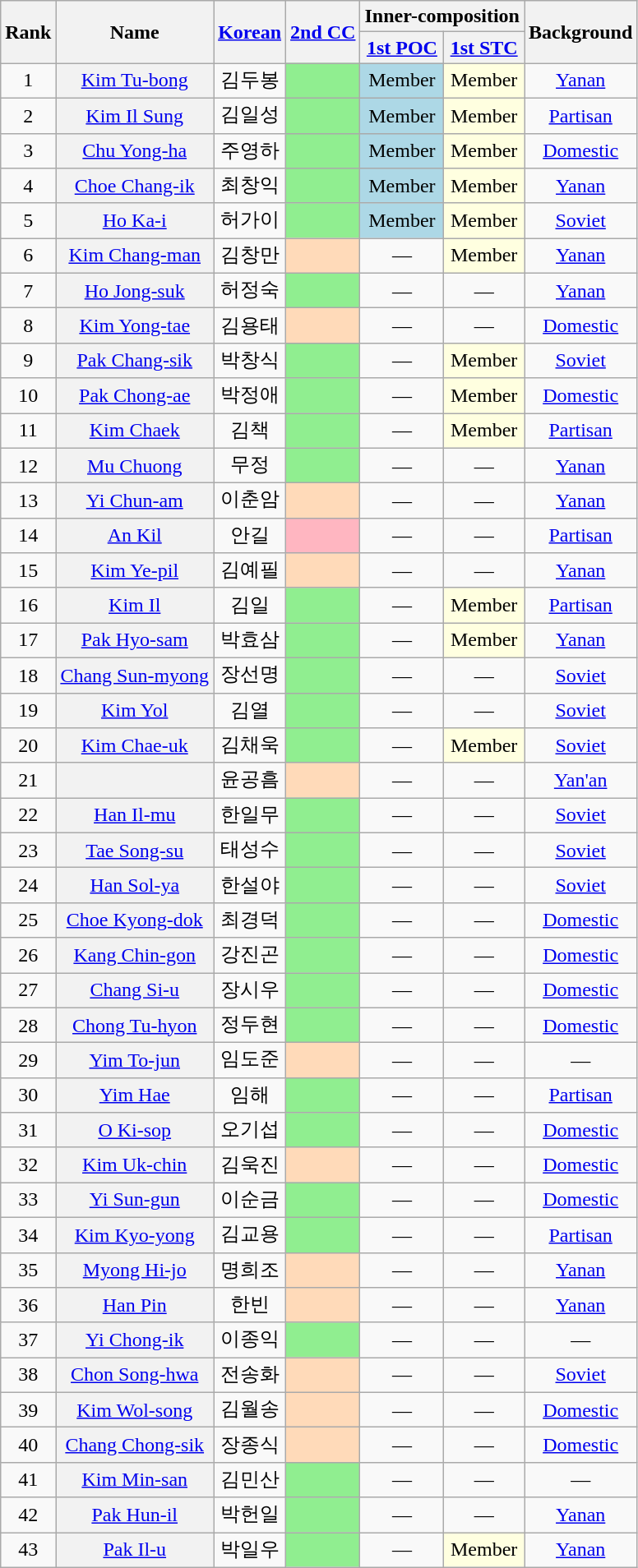<table class="wikitable sortable" style=text-align:center>
<tr>
<th scope="col" rowspan="2">Rank</th>
<th scope="col" rowspan="2">Name</th>
<th scope="col" rowspan="2" class="unsortable"><a href='#'>Korean</a></th>
<th scope="col" rowspan="2"><a href='#'>2nd CC</a></th>
<th scope="col" colspan="2">Inner-composition</th>
<th scope="col" rowspan="2">Background</th>
</tr>
<tr>
<th><a href='#'>1st POC</a></th>
<th><a href='#'>1st STC</a></th>
</tr>
<tr>
<td>1</td>
<th scope="row" style="font-weight:normal;"><a href='#'>Kim Tu-bong</a></th>
<td>김두봉</td>
<td bgcolor = LightGreen></td>
<td data-sort-value="1" bgcolor = LightBlue>Member</td>
<td data-sort-value="1" bgcolor = LightYellow>Member</td>
<td><a href='#'>Yanan</a></td>
</tr>
<tr>
<td>2</td>
<th scope="row" style="font-weight:normal;"><a href='#'>Kim Il Sung</a></th>
<td>김일성</td>
<td bgcolor = LightGreen></td>
<td data-sort-value="2" bgcolor = LightBlue>Member</td>
<td data-sort-value="2" bgcolor = LightYellow>Member</td>
<td><a href='#'>Partisan</a></td>
</tr>
<tr>
<td>3</td>
<th scope="row" style="font-weight:normal;"><a href='#'>Chu Yong-ha</a></th>
<td>주영하</td>
<td bgcolor = LightGreen></td>
<td data-sort-value="3" bgcolor = LightBlue>Member</td>
<td data-sort-value="3" bgcolor = LightYellow>Member</td>
<td><a href='#'>Domestic</a></td>
</tr>
<tr>
<td>4</td>
<th scope="row" style="font-weight:normal;"><a href='#'>Choe Chang-ik</a></th>
<td>최창익</td>
<td bgcolor = LightGreen></td>
<td data-sort-value="5" bgcolor = LightBlue>Member</td>
<td data-sort-value="5" bgcolor = LightYellow>Member</td>
<td><a href='#'>Yanan</a></td>
</tr>
<tr>
<td>5</td>
<th scope="row" style="font-weight:normal;"><a href='#'>Ho Ka-i</a></th>
<td>허가이</td>
<td bgcolor = LightGreen></td>
<td data-sort-value="4" bgcolor = LightBlue>Member</td>
<td data-sort-value="4" bgcolor = LightYellow>Member</td>
<td><a href='#'>Soviet</a></td>
</tr>
<tr>
<td>6</td>
<th scope="row" style="font-weight:normal;"><a href='#'>Kim Chang-man</a></th>
<td>김창만</td>
<td bgcolor = PeachPuff></td>
<td data-sort-value="100">—</td>
<td data-sort-value="7" bgcolor = LightYellow>Member</td>
<td><a href='#'>Yanan</a></td>
</tr>
<tr>
<td>7</td>
<th scope="row" style="font-weight:normal;"><a href='#'>Ho Jong-suk</a></th>
<td>허정숙</td>
<td bgcolor = LightGreen></td>
<td data-sort-value="100">—</td>
<td data-sort-value="100">—</td>
<td><a href='#'>Yanan</a></td>
</tr>
<tr>
<td>8</td>
<th scope="row" style="font-weight:normal;"><a href='#'>Kim Yong-tae</a></th>
<td>김용태</td>
<td bgcolor = PeachPuff></td>
<td data-sort-value="100">—</td>
<td data-sort-value="100">—</td>
<td><a href='#'>Domestic</a></td>
</tr>
<tr>
<td>9</td>
<th scope="row" style="font-weight:normal;"><a href='#'>Pak Chang-sik</a></th>
<td>박창식</td>
<td bgcolor = LightGreen></td>
<td data-sort-value="100">—</td>
<td data-sort-value="11" bgcolor = LightYellow>Member</td>
<td><a href='#'>Soviet</a></td>
</tr>
<tr>
<td>10</td>
<th scope="row" style="font-weight:normal;"><a href='#'>Pak Chong-ae</a></th>
<td>박정애</td>
<td bgcolor = LightGreen></td>
<td data-sort-value="100">—</td>
<td data-sort-value="9" bgcolor = LightYellow>Member</td>
<td><a href='#'>Domestic</a></td>
</tr>
<tr>
<td>11</td>
<th scope="row" style="font-weight:normal;"><a href='#'>Kim Chaek</a></th>
<td>김책</td>
<td bgcolor = LightGreen></td>
<td data-sort-value="100">—</td>
<td data-sort-value="8" bgcolor = LightYellow>Member</td>
<td><a href='#'>Partisan</a></td>
</tr>
<tr>
<td>12</td>
<th scope="row" style="font-weight:normal;"><a href='#'>Mu Chuong</a></th>
<td>무정</td>
<td bgcolor = LightGreen></td>
<td data-sort-value="100">—</td>
<td data-sort-value="100">—</td>
<td><a href='#'>Yanan</a></td>
</tr>
<tr>
<td>13</td>
<th scope="row" style="font-weight:normal;"><a href='#'>Yi Chun-am</a></th>
<td>이춘암</td>
<td bgcolor = PeachPuff></td>
<td data-sort-value="100">—</td>
<td data-sort-value="100">—</td>
<td><a href='#'>Yanan</a></td>
</tr>
<tr>
<td>14</td>
<th scope="row" style="font-weight:normal;"><a href='#'>An Kil</a></th>
<td>안길</td>
<td bgcolor = LightPink></td>
<td data-sort-value="100">—</td>
<td data-sort-value="100">—</td>
<td><a href='#'>Partisan</a></td>
</tr>
<tr>
<td>15</td>
<th scope="row" style="font-weight:normal;"><a href='#'>Kim Ye-pil</a></th>
<td>김예필</td>
<td bgcolor = PeachPuff></td>
<td data-sort-value="100">—</td>
<td data-sort-value="100">—</td>
<td><a href='#'>Yanan</a></td>
</tr>
<tr>
<td>16</td>
<th scope="row" style="font-weight:normal;"><a href='#'>Kim Il</a></th>
<td>김일</td>
<td bgcolor = LightGreen></td>
<td data-sort-value="100">—</td>
<td data-sort-value="12" bgcolor = LightYellow>Member</td>
<td><a href='#'>Partisan</a></td>
</tr>
<tr>
<td>17</td>
<th scope="row" style="font-weight:normal;"><a href='#'>Pak Hyo-sam</a></th>
<td>박효삼</td>
<td bgcolor = LightGreen></td>
<td data-sort-value="100">—</td>
<td data-sort-value="10" bgcolor = LightYellow>Member</td>
<td><a href='#'>Yanan</a></td>
</tr>
<tr>
<td>18</td>
<th scope="row" style="font-weight:normal;"><a href='#'>Chang Sun-myong</a></th>
<td>장선명</td>
<td bgcolor = LightGreen></td>
<td data-sort-value="100">—</td>
<td data-sort-value="100">—</td>
<td><a href='#'>Soviet</a></td>
</tr>
<tr>
<td>19</td>
<th scope="row" style="font-weight:normal;"><a href='#'>Kim Yol</a></th>
<td>김열</td>
<td bgcolor = LightGreen></td>
<td data-sort-value="100">—</td>
<td data-sort-value="100">—</td>
<td><a href='#'>Soviet</a></td>
</tr>
<tr>
<td>20</td>
<th scope="row" style="font-weight:normal;"><a href='#'>Kim Chae-uk</a></th>
<td>김채욱</td>
<td bgcolor = LightGreen></td>
<td data-sort-value="100">—</td>
<td data-sort-value="13" bgcolor = LightYellow>Member</td>
<td><a href='#'>Soviet</a></td>
</tr>
<tr>
<td>21</td>
<th scope="row" style="font-weight:normal;"></th>
<td>윤공흠</td>
<td bgcolor = PeachPuff></td>
<td data-sort-value="100">—</td>
<td data-sort-value="100">—</td>
<td><a href='#'>Yan'an</a></td>
</tr>
<tr>
<td>22</td>
<th scope="row" style="font-weight:normal;"><a href='#'>Han Il-mu</a></th>
<td>한일무</td>
<td bgcolor = LightGreen></td>
<td data-sort-value="100">—</td>
<td data-sort-value="100">—</td>
<td><a href='#'>Soviet</a></td>
</tr>
<tr>
<td>23</td>
<th scope="row" style="font-weight:normal;"><a href='#'>Tae Song-su</a></th>
<td>태성수</td>
<td bgcolor = LightGreen></td>
<td data-sort-value="100">—</td>
<td data-sort-value="100">—</td>
<td><a href='#'>Soviet</a></td>
</tr>
<tr>
<td>24</td>
<th scope="row" style="font-weight:normal;"><a href='#'>Han Sol-ya</a></th>
<td>한설야</td>
<td bgcolor = LightGreen></td>
<td data-sort-value="100">—</td>
<td data-sort-value="100">—</td>
<td><a href='#'>Soviet</a></td>
</tr>
<tr>
<td>25</td>
<th scope="row" style="font-weight:normal;"><a href='#'>Choe Kyong-dok</a></th>
<td>최경덕</td>
<td bgcolor = LightGreen></td>
<td data-sort-value="100">—</td>
<td data-sort-value="100">—</td>
<td><a href='#'>Domestic</a></td>
</tr>
<tr>
<td>26</td>
<th scope="row" style="font-weight:normal;"><a href='#'>Kang Chin-gon</a></th>
<td>강진곤</td>
<td bgcolor = LightGreen></td>
<td data-sort-value="100">—</td>
<td data-sort-value="100">—</td>
<td><a href='#'>Domestic</a></td>
</tr>
<tr>
<td>27</td>
<th scope="row" style="font-weight:normal;"><a href='#'>Chang Si-u</a></th>
<td>장시우</td>
<td bgcolor = LightGreen></td>
<td data-sort-value="100">—</td>
<td data-sort-value="100">—</td>
<td><a href='#'>Domestic</a></td>
</tr>
<tr>
<td>28</td>
<th scope="row" style="font-weight:normal;"><a href='#'>Chong Tu-hyon</a></th>
<td>정두현</td>
<td bgcolor = LightGreen></td>
<td data-sort-value="100">—</td>
<td data-sort-value="100">—</td>
<td><a href='#'>Domestic</a></td>
</tr>
<tr>
<td>29</td>
<th scope="row" style="font-weight:normal;"><a href='#'>Yim To-jun</a></th>
<td>임도준</td>
<td bgcolor = PeachPuff></td>
<td data-sort-value="100">—</td>
<td data-sort-value="100">—</td>
<td>—</td>
</tr>
<tr>
<td>30</td>
<th scope="row" style="font-weight:normal;"><a href='#'>Yim Hae</a></th>
<td>임해</td>
<td bgcolor = LightGreen></td>
<td data-sort-value="100">—</td>
<td data-sort-value="100">—</td>
<td><a href='#'>Partisan</a></td>
</tr>
<tr>
<td>31</td>
<th scope="row" style="font-weight:normal;"><a href='#'>O Ki-sop</a></th>
<td>오기섭</td>
<td bgcolor = LightGreen></td>
<td data-sort-value="100">—</td>
<td data-sort-value="100">—</td>
<td><a href='#'>Domestic</a></td>
</tr>
<tr>
<td>32</td>
<th scope="row" style="font-weight:normal;"><a href='#'>Kim Uk-chin</a></th>
<td>김욱진</td>
<td bgcolor = PeachPuff></td>
<td data-sort-value="100">—</td>
<td data-sort-value="100">—</td>
<td><a href='#'>Domestic</a></td>
</tr>
<tr>
<td>33</td>
<th scope="row" style="font-weight:normal;"><a href='#'>Yi Sun-gun</a></th>
<td>이순금</td>
<td bgcolor = LightGreen></td>
<td data-sort-value="100">—</td>
<td data-sort-value="100">—</td>
<td><a href='#'>Domestic</a></td>
</tr>
<tr>
<td>34</td>
<th scope="row" style="font-weight:normal;"><a href='#'>Kim Kyo-yong</a></th>
<td>김교용</td>
<td bgcolor = LightGreen></td>
<td data-sort-value="100">—</td>
<td data-sort-value="100">—</td>
<td><a href='#'>Partisan</a></td>
</tr>
<tr>
<td>35</td>
<th scope="row" style="font-weight:normal;"><a href='#'>Myong Hi-jo</a></th>
<td>명희조</td>
<td bgcolor = PeachPuff></td>
<td data-sort-value="100">—</td>
<td data-sort-value="100">—</td>
<td><a href='#'>Yanan</a></td>
</tr>
<tr>
<td>36</td>
<th scope="row" style="font-weight:normal;"><a href='#'>Han Pin</a></th>
<td>한빈</td>
<td bgcolor = PeachPuff></td>
<td data-sort-value="100">—</td>
<td data-sort-value="100">—</td>
<td><a href='#'>Yanan</a></td>
</tr>
<tr>
<td>37</td>
<th scope="row" style="font-weight:normal;"><a href='#'>Yi Chong-ik</a></th>
<td>이종익</td>
<td bgcolor = LightGreen></td>
<td data-sort-value="100">—</td>
<td data-sort-value="100">—</td>
<td>—</td>
</tr>
<tr>
<td>38</td>
<th scope="row" style="font-weight:normal;"><a href='#'>Chon Song-hwa</a></th>
<td>전송화</td>
<td bgcolor = PeachPuff></td>
<td data-sort-value="100">—</td>
<td data-sort-value="100">—</td>
<td><a href='#'>Soviet</a></td>
</tr>
<tr>
<td>39</td>
<th scope="row" style="font-weight:normal;"><a href='#'>Kim Wol-song</a></th>
<td>김월송</td>
<td bgcolor = PeachPuff></td>
<td data-sort-value="100">—</td>
<td data-sort-value="100">—</td>
<td><a href='#'>Domestic</a></td>
</tr>
<tr>
<td>40</td>
<th scope="row" style="font-weight:normal;"><a href='#'>Chang Chong-sik</a></th>
<td>장종식</td>
<td bgcolor = PeachPuff></td>
<td data-sort-value="100">—</td>
<td data-sort-value="100">—</td>
<td><a href='#'>Domestic</a></td>
</tr>
<tr>
<td>41</td>
<th scope="row" style="font-weight:normal;"><a href='#'>Kim Min-san</a></th>
<td>김민산</td>
<td bgcolor = LightGreen></td>
<td data-sort-value="100">—</td>
<td data-sort-value="100">—</td>
<td>—</td>
</tr>
<tr>
<td>42</td>
<th scope="row" style="font-weight:normal;"><a href='#'>Pak Hun-il</a></th>
<td>박헌일</td>
<td bgcolor = LightGreen></td>
<td data-sort-value="100">—</td>
<td data-sort-value="100">—</td>
<td><a href='#'>Yanan</a></td>
</tr>
<tr>
<td>43</td>
<th scope="row" style="font-weight:normal;"><a href='#'>Pak Il-u</a></th>
<td>박일우</td>
<td bgcolor = LightGreen></td>
<td data-sort-value="100">—</td>
<td data-sort-value="7" bgcolor = LightYellow>Member</td>
<td><a href='#'>Yanan</a></td>
</tr>
</table>
